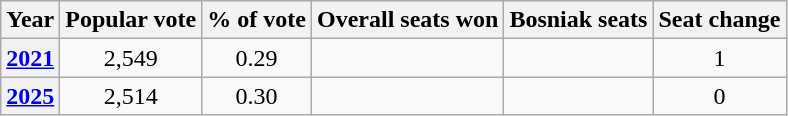<table class="wikitable" style="text-align:center">
<tr>
<th>Year</th>
<th>Popular vote</th>
<th>% of vote</th>
<th>Overall seats won</th>
<th>Bosniak seats</th>
<th>Seat change</th>
</tr>
<tr>
<th><a href='#'>2021</a></th>
<td>2,549</td>
<td>0.29</td>
<td></td>
<td></td>
<td> 1</td>
</tr>
<tr>
<th><a href='#'>2025</a></th>
<td>2,514</td>
<td>0.30</td>
<td></td>
<td></td>
<td> 0</td>
</tr>
</table>
